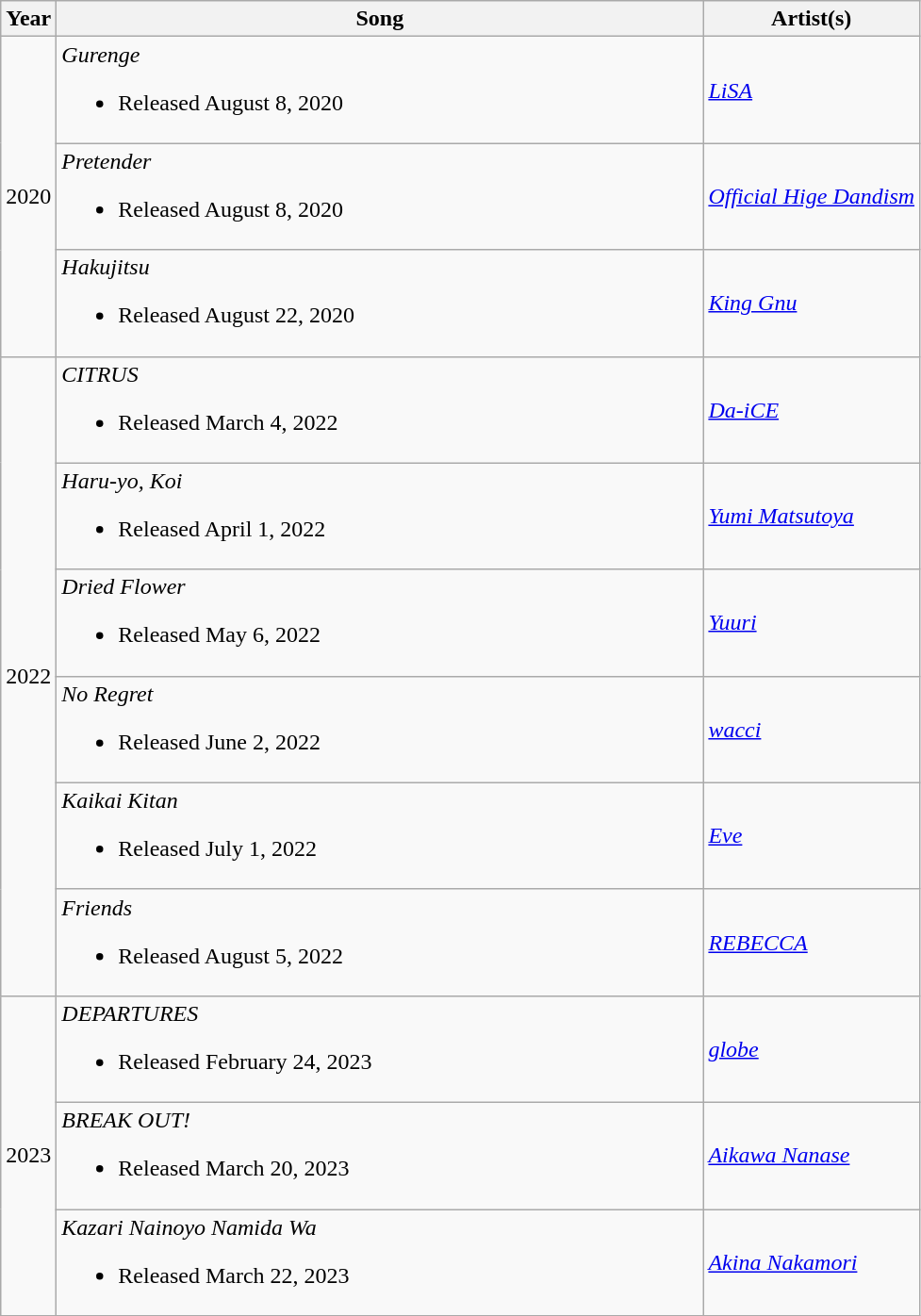<table class="wikitable" border="1">
<tr>
<th rowspan="1">Year</th>
<th rowspan="1" width="450">Song</th>
<th rowspan="1">Artist(s)</th>
</tr>
<tr>
<td rowspan="3">2020</td>
<td align="left"><em>Gurenge</em><br><ul><li>Released August 8, 2020</li></ul></td>
<td rowspan="1"><em><a href='#'>LiSA</a></em></td>
</tr>
<tr>
<td align="left"><em>Pretender</em><br><ul><li>Released August 8, 2020</li></ul></td>
<td rowspan="1"><em><a href='#'>Official Hige Dandism</a></em></td>
</tr>
<tr>
<td align="left"><em>Hakujitsu</em><br><ul><li>Released August 22, 2020</li></ul></td>
<td rowspan="1"><em><a href='#'>King Gnu</a></em></td>
</tr>
<tr>
<td rowspan="6">2022</td>
<td align="left"><em>CITRUS</em><br><ul><li>Released March 4, 2022</li></ul></td>
<td rowspan="1"><em><a href='#'>Da-iCE</a></em></td>
</tr>
<tr>
<td align="left"><em>Haru-yo, Koi</em><br><ul><li>Released April 1, 2022</li></ul></td>
<td rowspan="1"><em><a href='#'>Yumi Matsutoya</a></em></td>
</tr>
<tr>
<td align="left"><em>Dried Flower</em><br><ul><li>Released May 6, 2022</li></ul></td>
<td rowspan="1"><em><a href='#'>Yuuri</a></em></td>
</tr>
<tr>
<td align="left"><em>No Regret</em><br><ul><li>Released June 2, 2022</li></ul></td>
<td rowspan="1"><em><a href='#'>wacci</a></em></td>
</tr>
<tr>
<td align="left"><em>Kaikai Kitan</em><br><ul><li>Released July 1, 2022</li></ul></td>
<td rowspan="1"><em><a href='#'>Eve</a></em></td>
</tr>
<tr>
<td align="left"><em>Friends</em><br><ul><li>Released August 5, 2022</li></ul></td>
<td rowspan="1"><em><a href='#'>REBECCA</a></em></td>
</tr>
<tr>
<td rowspan="3">2023</td>
<td align="left"><em>DEPARTURES</em><br><ul><li>Released February 24, 2023</li></ul></td>
<td rowspan="1"><em><a href='#'>globe</a></em></td>
</tr>
<tr>
<td align="left"><em>BREAK OUT!</em><br><ul><li>Released March 20, 2023</li></ul></td>
<td rowspan="1"><em><a href='#'>Aikawa Nanase</a></em></td>
</tr>
<tr>
<td align="left"><em>Kazari Nainoyo Namida Wa</em><br><ul><li>Released March 22, 2023</li></ul></td>
<td rowspan="1"><em><a href='#'>Akina Nakamori</a></em></td>
</tr>
</table>
